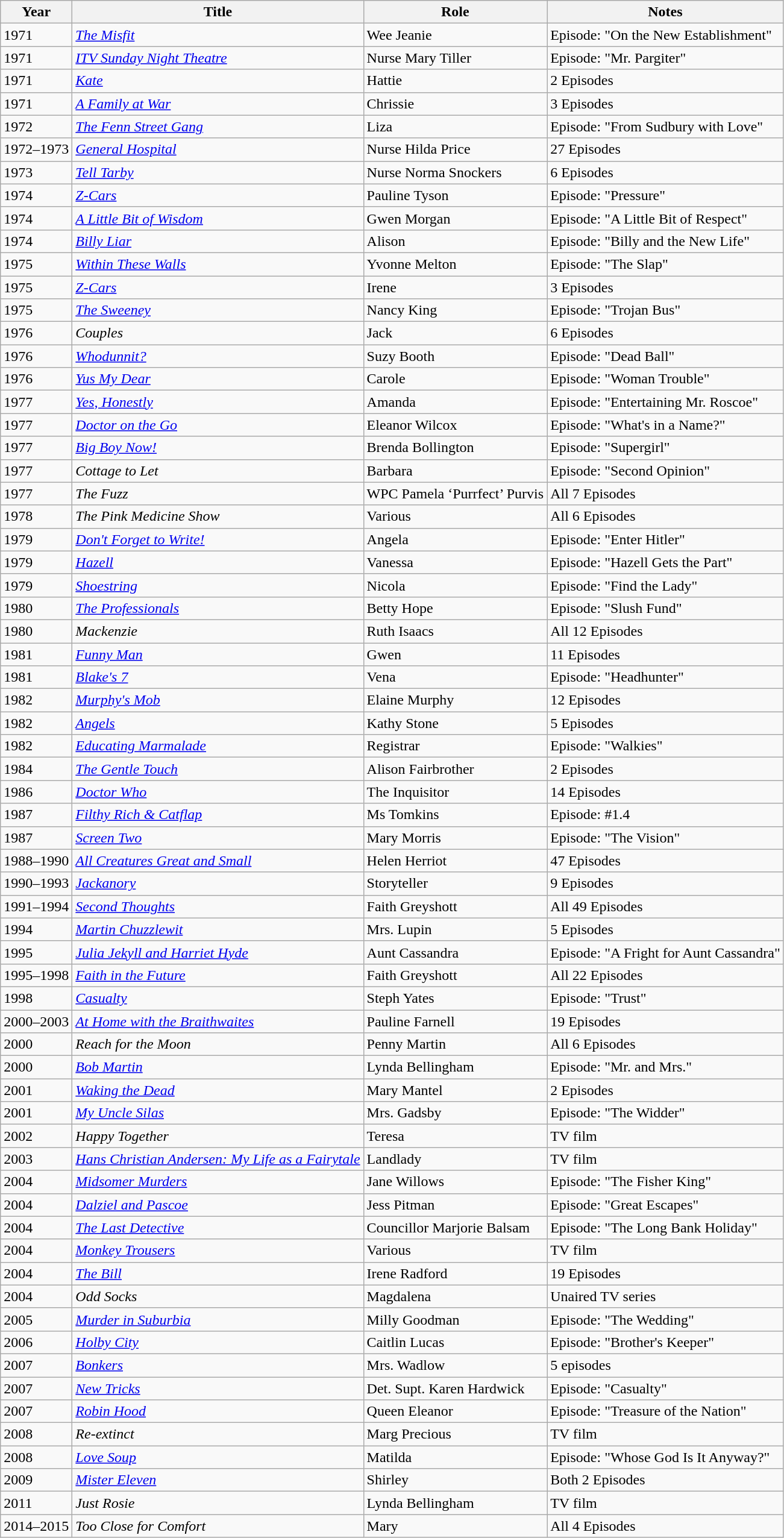<table class="wikitable sortable">
<tr>
<th>Year</th>
<th>Title</th>
<th>Role</th>
<th class="unsortable">Notes</th>
</tr>
<tr>
<td>1971</td>
<td><em><a href='#'>The Misfit</a></em></td>
<td>Wee Jeanie</td>
<td>Episode: "On the New Establishment"</td>
</tr>
<tr>
<td>1971</td>
<td><em><a href='#'>ITV Sunday Night Theatre</a></em></td>
<td>Nurse Mary Tiller</td>
<td>Episode: "Mr. Pargiter"</td>
</tr>
<tr>
<td>1971</td>
<td><em><a href='#'>Kate</a></em></td>
<td>Hattie</td>
<td>2 Episodes</td>
</tr>
<tr>
<td>1971</td>
<td><em><a href='#'>A Family at War</a></em></td>
<td>Chrissie</td>
<td>3 Episodes</td>
</tr>
<tr>
<td>1972</td>
<td><em><a href='#'>The Fenn Street Gang</a></em></td>
<td>Liza</td>
<td>Episode: "From Sudbury with Love"</td>
</tr>
<tr>
<td>1972–1973</td>
<td><em><a href='#'>General Hospital</a></em></td>
<td>Nurse Hilda Price</td>
<td>27 Episodes</td>
</tr>
<tr>
<td>1973</td>
<td><em><a href='#'>Tell Tarby</a></em></td>
<td>Nurse Norma Snockers</td>
<td>6 Episodes</td>
</tr>
<tr>
<td>1974</td>
<td><em><a href='#'>Z-Cars</a></em></td>
<td>Pauline Tyson</td>
<td>Episode: "Pressure"</td>
</tr>
<tr>
<td>1974</td>
<td><em><a href='#'>A Little Bit of Wisdom</a></em></td>
<td>Gwen Morgan</td>
<td>Episode: "A Little Bit of Respect"</td>
</tr>
<tr>
<td>1974</td>
<td><em><a href='#'>Billy Liar</a></em></td>
<td>Alison</td>
<td>Episode: "Billy and the New Life"</td>
</tr>
<tr>
<td>1975</td>
<td><em><a href='#'>Within These Walls</a></em></td>
<td>Yvonne Melton</td>
<td>Episode: "The Slap"</td>
</tr>
<tr>
<td>1975</td>
<td><em><a href='#'>Z-Cars</a></em></td>
<td>Irene</td>
<td>3 Episodes</td>
</tr>
<tr>
<td>1975</td>
<td><em><a href='#'>The Sweeney</a></em></td>
<td>Nancy King</td>
<td>Episode: "Trojan Bus"</td>
</tr>
<tr>
<td>1976</td>
<td><em>Couples</em></td>
<td>Jack</td>
<td>6 Episodes</td>
</tr>
<tr>
<td>1976</td>
<td><em><a href='#'>Whodunnit?</a></em></td>
<td>Suzy Booth</td>
<td>Episode: "Dead Ball"</td>
</tr>
<tr>
<td>1976</td>
<td><em><a href='#'>Yus My Dear</a></em></td>
<td>Carole</td>
<td>Episode: "Woman Trouble"</td>
</tr>
<tr>
<td>1977</td>
<td><em><a href='#'>Yes, Honestly</a></em></td>
<td>Amanda</td>
<td>Episode: "Entertaining Mr. Roscoe"</td>
</tr>
<tr>
<td>1977</td>
<td><em><a href='#'>Doctor on the Go</a></em></td>
<td>Eleanor Wilcox</td>
<td>Episode: "What's in a Name?"</td>
</tr>
<tr>
<td>1977</td>
<td><em><a href='#'>Big Boy Now!</a></em></td>
<td>Brenda Bollington</td>
<td>Episode: "Supergirl"</td>
</tr>
<tr>
<td>1977</td>
<td><em>Cottage to Let</em></td>
<td>Barbara</td>
<td>Episode: "Second Opinion"</td>
</tr>
<tr>
<td>1977</td>
<td><em>The Fuzz</em></td>
<td>WPC Pamela ‘Purrfect’ Purvis</td>
<td>All 7 Episodes</td>
</tr>
<tr>
<td>1978</td>
<td><em>The Pink Medicine Show</em></td>
<td>Various</td>
<td>All 6 Episodes</td>
</tr>
<tr>
<td>1979</td>
<td><em><a href='#'>Don't Forget to Write!</a></em></td>
<td>Angela</td>
<td>Episode: "Enter Hitler"</td>
</tr>
<tr>
<td>1979</td>
<td><em><a href='#'>Hazell</a></em></td>
<td>Vanessa</td>
<td>Episode: "Hazell Gets the Part"</td>
</tr>
<tr>
<td>1979</td>
<td><em><a href='#'>Shoestring</a></em></td>
<td>Nicola</td>
<td>Episode: "Find the Lady"</td>
</tr>
<tr>
<td>1980</td>
<td><em><a href='#'>The Professionals</a></em></td>
<td>Betty Hope</td>
<td>Episode: "Slush Fund"</td>
</tr>
<tr>
<td>1980</td>
<td><em>Mackenzie</em></td>
<td>Ruth Isaacs</td>
<td>All 12 Episodes</td>
</tr>
<tr>
<td>1981</td>
<td><em><a href='#'>Funny Man</a></em></td>
<td>Gwen</td>
<td>11 Episodes</td>
</tr>
<tr>
<td>1981</td>
<td><em><a href='#'>Blake's 7</a></em></td>
<td>Vena</td>
<td>Episode: "Headhunter"</td>
</tr>
<tr>
<td>1982</td>
<td><em><a href='#'>Murphy's Mob</a></em></td>
<td>Elaine Murphy</td>
<td>12 Episodes</td>
</tr>
<tr>
<td>1982</td>
<td><em><a href='#'>Angels</a></em></td>
<td>Kathy Stone</td>
<td>5 Episodes</td>
</tr>
<tr>
<td>1982</td>
<td><em><a href='#'>Educating Marmalade</a></em></td>
<td>Registrar</td>
<td>Episode: "Walkies"</td>
</tr>
<tr>
<td>1984</td>
<td><em><a href='#'>The Gentle Touch</a></em></td>
<td>Alison Fairbrother</td>
<td>2 Episodes</td>
</tr>
<tr>
<td>1986</td>
<td><em><a href='#'>Doctor Who</a></em></td>
<td>The Inquisitor</td>
<td>14 Episodes</td>
</tr>
<tr>
<td>1987</td>
<td><em><a href='#'>Filthy Rich & Catflap</a></em></td>
<td>Ms Tomkins</td>
<td>Episode: #1.4</td>
</tr>
<tr>
<td>1987</td>
<td><em><a href='#'>Screen Two</a></em></td>
<td>Mary Morris</td>
<td>Episode: "The Vision"</td>
</tr>
<tr>
<td>1988–1990</td>
<td><em><a href='#'>All Creatures Great and Small</a></em></td>
<td>Helen Herriot</td>
<td>47 Episodes</td>
</tr>
<tr>
<td>1990–1993</td>
<td><em><a href='#'>Jackanory</a></em></td>
<td>Storyteller</td>
<td>9 Episodes</td>
</tr>
<tr>
<td>1991–1994</td>
<td><em><a href='#'>Second Thoughts</a></em></td>
<td>Faith Greyshott</td>
<td>All 49 Episodes</td>
</tr>
<tr>
<td>1994</td>
<td><em><a href='#'>Martin Chuzzlewit</a></em></td>
<td>Mrs. Lupin</td>
<td>5 Episodes</td>
</tr>
<tr>
<td>1995</td>
<td><em><a href='#'>Julia Jekyll and Harriet Hyde</a></em></td>
<td>Aunt Cassandra</td>
<td>Episode: "A Fright for Aunt Cassandra"</td>
</tr>
<tr>
<td>1995–1998</td>
<td><em><a href='#'>Faith in the Future</a></em></td>
<td>Faith Greyshott</td>
<td>All 22 Episodes</td>
</tr>
<tr>
<td>1998</td>
<td><em><a href='#'>Casualty</a></em></td>
<td>Steph Yates</td>
<td>Episode: "Trust"</td>
</tr>
<tr>
<td>2000–2003</td>
<td><em><a href='#'>At Home with the Braithwaites</a></em></td>
<td>Pauline Farnell</td>
<td>19 Episodes</td>
</tr>
<tr>
<td>2000</td>
<td><em>Reach for the Moon</em></td>
<td>Penny Martin</td>
<td>All 6 Episodes</td>
</tr>
<tr>
<td>2000</td>
<td><em><a href='#'>Bob Martin</a></em></td>
<td>Lynda Bellingham</td>
<td>Episode: "Mr. and Mrs."</td>
</tr>
<tr>
<td>2001</td>
<td><em><a href='#'>Waking the Dead</a></em></td>
<td>Mary Mantel</td>
<td>2 Episodes</td>
</tr>
<tr>
<td>2001</td>
<td><em><a href='#'>My Uncle Silas</a></em></td>
<td>Mrs. Gadsby</td>
<td>Episode: "The Widder"</td>
</tr>
<tr>
<td>2002</td>
<td><em>Happy Together</em></td>
<td>Teresa</td>
<td>TV film</td>
</tr>
<tr>
<td>2003</td>
<td><em><a href='#'>Hans Christian Andersen: My Life as a Fairytale</a></em></td>
<td>Landlady</td>
<td>TV film</td>
</tr>
<tr>
<td>2004</td>
<td><em><a href='#'>Midsomer Murders</a></em></td>
<td>Jane Willows</td>
<td>Episode: "The Fisher King"</td>
</tr>
<tr>
<td>2004</td>
<td><em><a href='#'>Dalziel and Pascoe</a></em></td>
<td>Jess Pitman</td>
<td>Episode: "Great Escapes"</td>
</tr>
<tr>
<td>2004</td>
<td><em><a href='#'>The Last Detective</a></em></td>
<td>Councillor Marjorie Balsam</td>
<td>Episode: "The Long Bank Holiday"</td>
</tr>
<tr>
<td>2004</td>
<td><em><a href='#'>Monkey Trousers</a></em></td>
<td>Various</td>
<td>TV film</td>
</tr>
<tr>
<td>2004</td>
<td><em><a href='#'>The Bill</a></em></td>
<td>Irene Radford</td>
<td>19 Episodes</td>
</tr>
<tr>
<td>2004</td>
<td><em>Odd Socks</em></td>
<td>Magdalena</td>
<td>Unaired TV series</td>
</tr>
<tr>
<td>2005</td>
<td><em><a href='#'>Murder in Suburbia</a></em></td>
<td>Milly Goodman</td>
<td>Episode: "The Wedding"</td>
</tr>
<tr>
<td>2006</td>
<td><em><a href='#'>Holby City</a></em></td>
<td>Caitlin Lucas</td>
<td>Episode: "Brother's Keeper"</td>
</tr>
<tr>
<td>2007</td>
<td><em><a href='#'>Bonkers</a></em></td>
<td>Mrs. Wadlow</td>
<td>5 episodes</td>
</tr>
<tr>
<td>2007</td>
<td><em><a href='#'>New Tricks</a></em></td>
<td>Det. Supt. Karen Hardwick</td>
<td>Episode: "Casualty"</td>
</tr>
<tr>
<td>2007</td>
<td><em><a href='#'>Robin Hood</a></em></td>
<td>Queen Eleanor</td>
<td>Episode: "Treasure of the Nation"</td>
</tr>
<tr>
<td>2008</td>
<td><em>Re-extinct</em></td>
<td>Marg Precious</td>
<td>TV film</td>
</tr>
<tr>
<td>2008</td>
<td><em><a href='#'>Love Soup</a></em></td>
<td>Matilda</td>
<td>Episode: "Whose God Is It Anyway?"</td>
</tr>
<tr>
<td>2009</td>
<td><em><a href='#'>Mister Eleven</a></em></td>
<td>Shirley</td>
<td>Both 2 Episodes</td>
</tr>
<tr>
<td>2011</td>
<td><em>Just Rosie</em></td>
<td>Lynda Bellingham</td>
<td>TV film</td>
</tr>
<tr>
<td>2014–2015</td>
<td><em>Too Close for Comfort</em></td>
<td>Mary</td>
<td>All 4 Episodes</td>
</tr>
</table>
